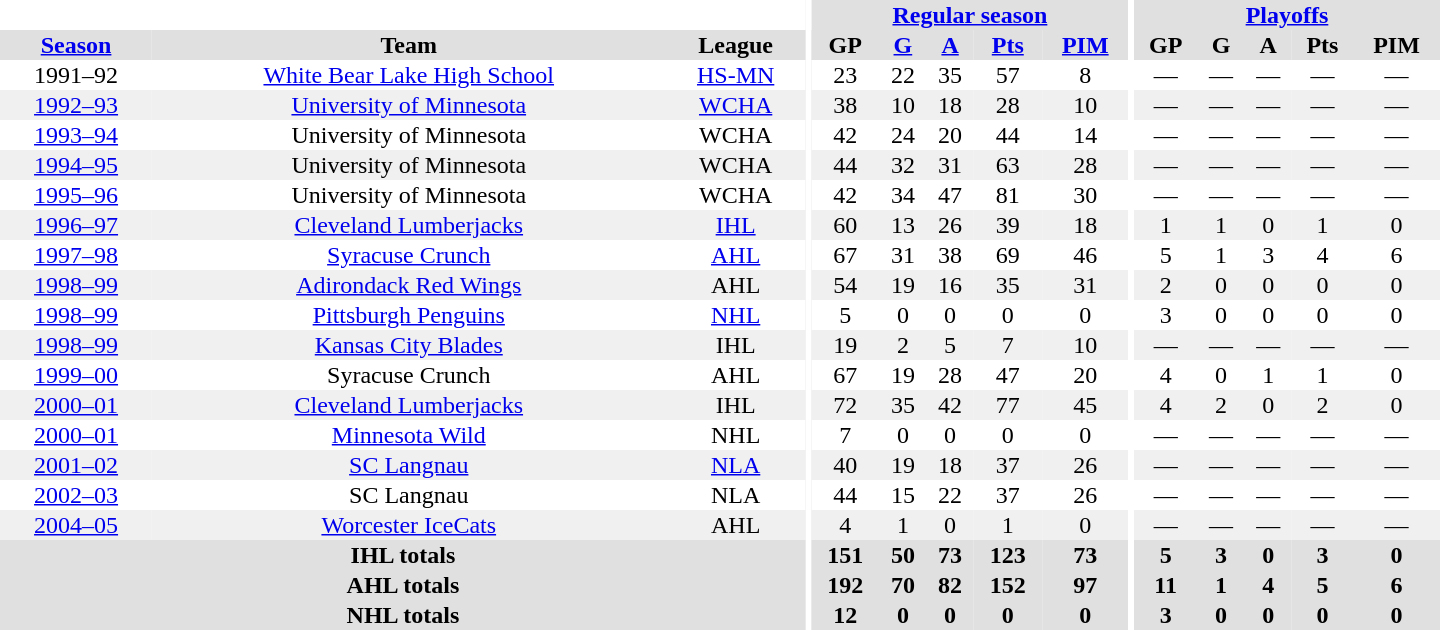<table border="0" cellpadding="1" cellspacing="0" style="text-align:center; width:60em">
<tr bgcolor="#e0e0e0">
<th colspan="3" bgcolor="#ffffff"></th>
<th rowspan="99" bgcolor="#ffffff"></th>
<th colspan="5"><a href='#'>Regular season</a></th>
<th rowspan="99" bgcolor="#ffffff"></th>
<th colspan="5"><a href='#'>Playoffs</a></th>
</tr>
<tr bgcolor="#e0e0e0">
<th><a href='#'>Season</a></th>
<th>Team</th>
<th>League</th>
<th>GP</th>
<th><a href='#'>G</a></th>
<th><a href='#'>A</a></th>
<th><a href='#'>Pts</a></th>
<th><a href='#'>PIM</a></th>
<th>GP</th>
<th>G</th>
<th>A</th>
<th>Pts</th>
<th>PIM</th>
</tr>
<tr>
<td>1991–92</td>
<td><a href='#'>White Bear Lake High School</a></td>
<td><a href='#'>HS-MN</a></td>
<td>23</td>
<td>22</td>
<td>35</td>
<td>57</td>
<td>8</td>
<td>—</td>
<td>—</td>
<td>—</td>
<td>—</td>
<td>—</td>
</tr>
<tr bgcolor="#f0f0f0">
<td><a href='#'>1992–93</a></td>
<td><a href='#'>University of Minnesota</a></td>
<td><a href='#'>WCHA</a></td>
<td>38</td>
<td>10</td>
<td>18</td>
<td>28</td>
<td>10</td>
<td>—</td>
<td>—</td>
<td>—</td>
<td>—</td>
<td>—</td>
</tr>
<tr>
<td><a href='#'>1993–94</a></td>
<td>University of Minnesota</td>
<td>WCHA</td>
<td>42</td>
<td>24</td>
<td>20</td>
<td>44</td>
<td>14</td>
<td>—</td>
<td>—</td>
<td>—</td>
<td>—</td>
<td>—</td>
</tr>
<tr bgcolor="#f0f0f0">
<td><a href='#'>1994–95</a></td>
<td>University of Minnesota</td>
<td>WCHA</td>
<td>44</td>
<td>32</td>
<td>31</td>
<td>63</td>
<td>28</td>
<td>—</td>
<td>—</td>
<td>—</td>
<td>—</td>
<td>—</td>
</tr>
<tr>
<td><a href='#'>1995–96</a></td>
<td>University of Minnesota</td>
<td>WCHA</td>
<td>42</td>
<td>34</td>
<td>47</td>
<td>81</td>
<td>30</td>
<td>—</td>
<td>—</td>
<td>—</td>
<td>—</td>
<td>—</td>
</tr>
<tr bgcolor="#f0f0f0">
<td><a href='#'>1996–97</a></td>
<td><a href='#'>Cleveland Lumberjacks</a></td>
<td><a href='#'>IHL</a></td>
<td>60</td>
<td>13</td>
<td>26</td>
<td>39</td>
<td>18</td>
<td>1</td>
<td>1</td>
<td>0</td>
<td>1</td>
<td>0</td>
</tr>
<tr>
<td><a href='#'>1997–98</a></td>
<td><a href='#'>Syracuse Crunch</a></td>
<td><a href='#'>AHL</a></td>
<td>67</td>
<td>31</td>
<td>38</td>
<td>69</td>
<td>46</td>
<td>5</td>
<td>1</td>
<td>3</td>
<td>4</td>
<td>6</td>
</tr>
<tr bgcolor="#f0f0f0">
<td><a href='#'>1998–99</a></td>
<td><a href='#'>Adirondack Red Wings</a></td>
<td>AHL</td>
<td>54</td>
<td>19</td>
<td>16</td>
<td>35</td>
<td>31</td>
<td>2</td>
<td>0</td>
<td>0</td>
<td>0</td>
<td>0</td>
</tr>
<tr>
<td><a href='#'>1998–99</a></td>
<td><a href='#'>Pittsburgh Penguins</a></td>
<td><a href='#'>NHL</a></td>
<td>5</td>
<td>0</td>
<td>0</td>
<td>0</td>
<td>0</td>
<td>3</td>
<td>0</td>
<td>0</td>
<td>0</td>
<td>0</td>
</tr>
<tr bgcolor="#f0f0f0">
<td><a href='#'>1998–99</a></td>
<td><a href='#'>Kansas City Blades</a></td>
<td>IHL</td>
<td>19</td>
<td>2</td>
<td>5</td>
<td>7</td>
<td>10</td>
<td>—</td>
<td>—</td>
<td>—</td>
<td>—</td>
<td>—</td>
</tr>
<tr>
<td><a href='#'>1999–00</a></td>
<td>Syracuse Crunch</td>
<td>AHL</td>
<td>67</td>
<td>19</td>
<td>28</td>
<td>47</td>
<td>20</td>
<td>4</td>
<td>0</td>
<td>1</td>
<td>1</td>
<td>0</td>
</tr>
<tr bgcolor="#f0f0f0">
<td><a href='#'>2000–01</a></td>
<td><a href='#'>Cleveland Lumberjacks</a></td>
<td>IHL</td>
<td>72</td>
<td>35</td>
<td>42</td>
<td>77</td>
<td>45</td>
<td>4</td>
<td>2</td>
<td>0</td>
<td>2</td>
<td>0</td>
</tr>
<tr>
<td><a href='#'>2000–01</a></td>
<td><a href='#'>Minnesota Wild</a></td>
<td>NHL</td>
<td>7</td>
<td>0</td>
<td>0</td>
<td>0</td>
<td>0</td>
<td>—</td>
<td>—</td>
<td>—</td>
<td>—</td>
<td>—</td>
</tr>
<tr bgcolor="#f0f0f0">
<td><a href='#'>2001–02</a></td>
<td><a href='#'>SC Langnau</a></td>
<td><a href='#'>NLA</a></td>
<td>40</td>
<td>19</td>
<td>18</td>
<td>37</td>
<td>26</td>
<td>—</td>
<td>—</td>
<td>—</td>
<td>—</td>
<td>—</td>
</tr>
<tr>
<td><a href='#'>2002–03</a></td>
<td>SC Langnau</td>
<td>NLA</td>
<td>44</td>
<td>15</td>
<td>22</td>
<td>37</td>
<td>26</td>
<td>—</td>
<td>—</td>
<td>—</td>
<td>—</td>
<td>—</td>
</tr>
<tr bgcolor="#f0f0f0">
<td><a href='#'>2004–05</a></td>
<td><a href='#'>Worcester IceCats</a></td>
<td>AHL</td>
<td>4</td>
<td>1</td>
<td>0</td>
<td>1</td>
<td>0</td>
<td>—</td>
<td>—</td>
<td>—</td>
<td>—</td>
<td>—</td>
</tr>
<tr bgcolor="#e0e0e0">
<th colspan="3">IHL totals</th>
<th>151</th>
<th>50</th>
<th>73</th>
<th>123</th>
<th>73</th>
<th>5</th>
<th>3</th>
<th>0</th>
<th>3</th>
<th>0</th>
</tr>
<tr bgcolor="#e0e0e0">
<th colspan="3">AHL totals</th>
<th>192</th>
<th>70</th>
<th>82</th>
<th>152</th>
<th>97</th>
<th>11</th>
<th>1</th>
<th>4</th>
<th>5</th>
<th>6</th>
</tr>
<tr bgcolor="#e0e0e0">
<th colspan="3">NHL totals</th>
<th>12</th>
<th>0</th>
<th>0</th>
<th>0</th>
<th>0</th>
<th>3</th>
<th>0</th>
<th>0</th>
<th>0</th>
<th>0</th>
</tr>
</table>
